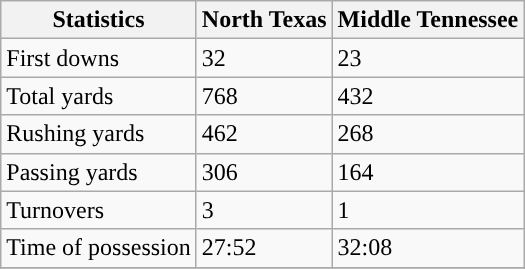<table class="wikitable">
<tr>
<th>Statistics</th>
<th>North Texas</th>
<th>Middle Tennessee</th>
</tr>
<tr>
<td>First downs</td>
<td>32</td>
<td>23</td>
</tr>
<tr>
<td>Total yards</td>
<td>768</td>
<td>432</td>
</tr>
<tr>
<td>Rushing yards</td>
<td>462</td>
<td>268</td>
</tr>
<tr>
<td>Passing yards</td>
<td>306</td>
<td>164</td>
</tr>
<tr>
<td>Turnovers</td>
<td>3</td>
<td>1</td>
</tr>
<tr>
<td>Time of possession</td>
<td>27:52</td>
<td>32:08</td>
</tr>
<tr>
</tr>
</table>
